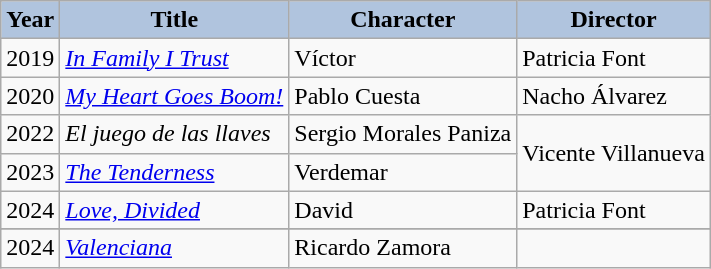<table class="wikitable">
<tr>
<th style="background: #B0C4DE;">Year</th>
<th style="background: #B0C4DE;">Title</th>
<th style="background: #B0C4DE;">Character</th>
<th style="background: #B0C4DE;">Director</th>
</tr>
<tr>
<td>2019</td>
<td><em><a href='#'>In Family I Trust</a></em></td>
<td>Víctor</td>
<td>Patricia Font</td>
</tr>
<tr>
<td>2020</td>
<td><em><a href='#'>My Heart Goes Boom!</a></em></td>
<td>Pablo Cuesta</td>
<td>Nacho Álvarez</td>
</tr>
<tr>
<td>2022</td>
<td><em>El juego de las llaves</em></td>
<td>Sergio Morales Paniza</td>
<td rowspan="2">Vicente Villanueva</td>
</tr>
<tr>
<td>2023</td>
<td><em><a href='#'>The Tenderness</a></em></td>
<td>Verdemar</td>
</tr>
<tr>
<td>2024</td>
<td><em><a href='#'>Love, Divided</a></em></td>
<td>David</td>
<td>Patricia Font</td>
</tr>
<tr>
</tr>
<tr>
<td>2024</td>
<td><em><a href='#'>Valenciana</a></em></td>
<td>Ricardo Zamora</td>
<td></td>
</tr>
</table>
